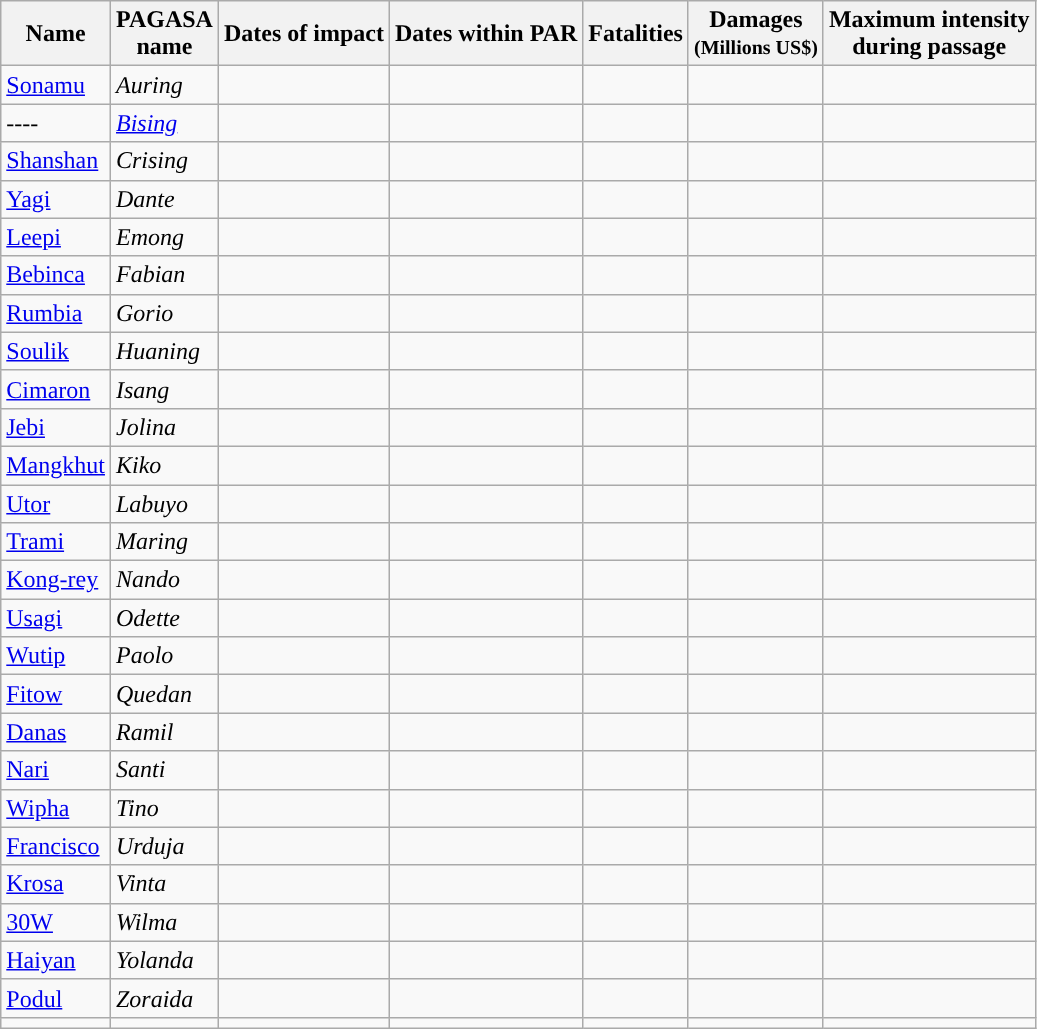<table class="wikitable" style="float:center;">
<tr ">
<th>Name</th>
<th>PAGASA<br>name</th>
<th>Dates of impact</th>
<th>Dates within PAR</th>
<th>Fatalities</th>
<th>Damages<br><small>(Millions US$)</small></th>
<th>Maximum intensity<br>during passage</th>
</tr>
<tr>
<td><a href='#'>Sonamu</a></td>
<td><em>Auring</em></td>
<td></td>
<td></td>
<td></td>
<td></td>
<td style="background: #"></td>
</tr>
<tr>
<td>----</td>
<td><em><a href='#'>Bising</a></em></td>
<td></td>
<td></td>
<td></td>
<td></td>
<td style="background: #"></td>
</tr>
<tr>
<td><a href='#'>Shanshan</a></td>
<td><em>Crising</em></td>
<td></td>
<td></td>
<td></td>
<td></td>
<td style="background: #"></td>
</tr>
<tr>
<td><a href='#'>Yagi</a></td>
<td><em>Dante</em></td>
<td></td>
<td></td>
<td></td>
<td></td>
<td ----></td>
</tr>
<tr>
<td><a href='#'>Leepi</a></td>
<td><em>Emong</em></td>
<td></td>
<td></td>
<td></td>
<td></td>
<td style="background: #"></td>
</tr>
<tr>
<td><a href='#'>Bebinca</a></td>
<td><em>Fabian</em></td>
<td></td>
<td></td>
<td></td>
<td></td>
<td ----></td>
</tr>
<tr>
<td><a href='#'>Rumbia</a></td>
<td><em>Gorio</em></td>
<td></td>
<td></td>
<td></td>
<td></td>
<td style="background: #"></td>
</tr>
<tr>
<td><a href='#'>Soulik</a></td>
<td><em>Huaning</em></td>
<td></td>
<td></td>
<td></td>
<td></td>
<td></td>
</tr>
<tr>
<td><a href='#'>Cimaron</a></td>
<td><em>Isang</em></td>
<td></td>
<td></td>
<td></td>
<td></td>
<td style="background: #"></td>
</tr>
<tr>
<td><a href='#'>Jebi</a></td>
<td><em>Jolina</em></td>
<td></td>
<td></td>
<td></td>
<td></td>
<td style="background: #"></td>
</tr>
<tr>
<td><a href='#'>Mangkhut</a></td>
<td><em>Kiko</em></td>
<td></td>
<td></td>
<td></td>
<td></td>
<td ----></td>
</tr>
<tr>
<td><a href='#'>Utor</a></td>
<td><em>Labuyo</em></td>
<td></td>
<td></td>
<td></td>
<td></td>
<td style="background: #"></td>
</tr>
<tr>
<td><a href='#'>Trami</a></td>
<td><em>Maring</em></td>
<td></td>
<td></td>
<td></td>
<td></td>
<td style="background: #"></td>
</tr>
<tr>
<td><a href='#'>Kong-rey</a></td>
<td><em>Nando</em></td>
<td></td>
<td></td>
<td></td>
<td></td>
<td style="background: #"></td>
</tr>
<tr>
<td><a href='#'>Usagi</a></td>
<td><em>Odette</em></td>
<td></td>
<td></td>
<td></td>
<td></td>
<td style="background: #"></td>
</tr>
<tr>
<td><a href='#'>Wutip</a></td>
<td><em>Paolo</em></td>
<td></td>
<td></td>
<td></td>
<td></td>
<td ----></td>
</tr>
<tr>
<td><a href='#'>Fitow</a></td>
<td><em>Quedan</em></td>
<td></td>
<td></td>
<td></td>
<td></td>
<td></td>
</tr>
<tr>
<td><a href='#'>Danas</a></td>
<td><em>Ramil</em></td>
<td></td>
<td></td>
<td></td>
<td></td>
<td ----></td>
</tr>
<tr>
<td><a href='#'>Nari</a></td>
<td><em>Santi</em></td>
<td></td>
<td></td>
<td></td>
<td></td>
<td style="background: #"></td>
</tr>
<tr>
<td><a href='#'>Wipha</a></td>
<td><em>Tino</em></td>
<td></td>
<td></td>
<td></td>
<td></td>
<td></td>
</tr>
<tr>
<td><a href='#'>Francisco</a></td>
<td><em>Urduja</em></td>
<td></td>
<td></td>
<td></td>
<td></td>
<td ----></td>
</tr>
<tr>
<td><a href='#'>Krosa</a></td>
<td><em>Vinta</em></td>
<td></td>
<td></td>
<td></td>
<td></td>
<td style="background: #"></td>
</tr>
<tr>
<td><a href='#'>30W</a></td>
<td><em>Wilma</em></td>
<td></td>
<td></td>
<td></td>
<td></td>
<td style="background: #"></td>
</tr>
<tr>
<td><a href='#'>Haiyan</a></td>
<td><em>Yolanda</em></td>
<td></td>
<td></td>
<td></td>
<td></td>
<td style="background: #"></td>
</tr>
<tr>
<td><a href='#'>Podul</a></td>
<td><em>Zoraida</em></td>
<td></td>
<td></td>
<td></td>
<td></td>
<td style="background: #"></td>
</tr>
<tr>
<td></td>
<td></td>
<td></td>
<td></td>
<td></td>
<td></td>
<td></td>
</tr>
</table>
